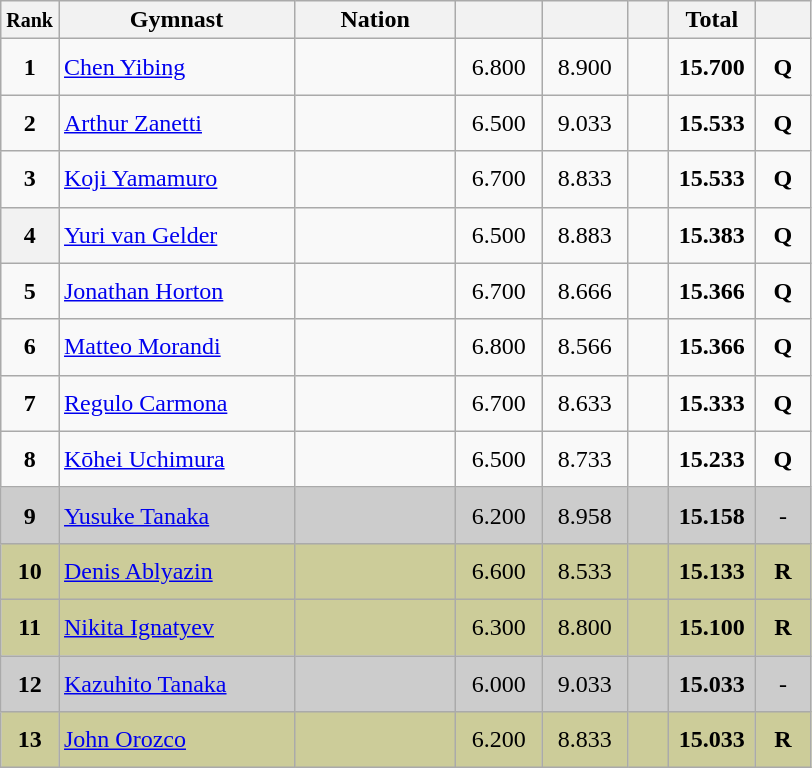<table class="wikitable sortable" style="text-align:center;">
<tr>
<th scope="col"  style="width:15px;"><small>Rank</small></th>
<th scope="col"  style="width:150px;">Gymnast</th>
<th scope="col"  style="width:100px;">Nation</th>
<th scope="col"  style="width:50px;"><small></small></th>
<th scope="col"  style="width:50px;"><small></small></th>
<th scope="col"  style="width:20px;"><small></small></th>
<th scope="col"  style="width:50px;">Total</th>
<th scope="col"  style="width:30px;"><small></small></th>
</tr>
<tr>
<td scope=row style="text-align:center"><strong>1</strong></td>
<td style="height:30px; text-align:left;"><a href='#'>Chen Yibing</a></td>
<td style="text-align:left;"><small></small></td>
<td>6.800</td>
<td>8.900</td>
<td></td>
<td><strong>15.700</strong></td>
<td><strong>Q</strong></td>
</tr>
<tr>
<td scope=row style="text-align:center"><strong>2</strong></td>
<td style="height:30px; text-align:left;"><a href='#'>Arthur Zanetti</a></td>
<td style="text-align:left;"><small></small></td>
<td>6.500</td>
<td>9.033</td>
<td></td>
<td><strong>15.533</strong></td>
<td><strong>Q</strong></td>
</tr>
<tr>
<td scope=row style="text-align:center"><strong>3</strong></td>
<td style="height:30px; text-align:left;"><a href='#'>Koji Yamamuro</a></td>
<td style="text-align:left;"><small></small></td>
<td>6.700</td>
<td>8.833</td>
<td></td>
<td><strong>15.533</strong></td>
<td><strong>Q</strong></td>
</tr>
<tr>
<th scope=row style="text-align:center"><strong>4</strong></th>
<td style="height:30px; text-align:left;"><a href='#'>Yuri van Gelder</a></td>
<td style="text-align:left;"><small></small></td>
<td>6.500</td>
<td>8.883</td>
<td></td>
<td><strong>15.383</strong></td>
<td><strong>Q</strong></td>
</tr>
<tr>
<td scope=row style="text-align:center"><strong>5</strong></td>
<td style="height:30px; text-align:left;"><a href='#'>Jonathan Horton</a></td>
<td style="text-align:left;"><small></small></td>
<td>6.700</td>
<td>8.666</td>
<td></td>
<td><strong>15.366</strong></td>
<td><strong>Q</strong></td>
</tr>
<tr>
<td scope=row style="text-align:center"><strong>6</strong></td>
<td style="height:30px; text-align:left;"><a href='#'>Matteo Morandi</a></td>
<td style="text-align:left;"><small></small></td>
<td>6.800</td>
<td>8.566</td>
<td></td>
<td><strong>15.366</strong></td>
<td><strong>Q</strong></td>
</tr>
<tr>
<td scope=row style="text-align:center"><strong>7</strong></td>
<td style="height:30px; text-align:left;"><a href='#'>Regulo Carmona</a></td>
<td style="text-align:left;"><small></small></td>
<td>6.700</td>
<td>8.633</td>
<td></td>
<td><strong>15.333</strong></td>
<td><strong>Q</strong></td>
</tr>
<tr>
<td scope=row style="text-align:center"><strong>8</strong></td>
<td style="height:30px; text-align:left;"><a href='#'>Kōhei Uchimura</a></td>
<td style="text-align:left;"><small></small></td>
<td>6.500</td>
<td>8.733</td>
<td></td>
<td><strong>15.233</strong></td>
<td><strong>Q</strong></td>
</tr>
<tr style="background:#CCCCCC;">
<td scope=row style="text-align:center"><strong>9</strong></td>
<td style="height:30px; text-align:left;"><a href='#'>Yusuke Tanaka</a></td>
<td style="text-align:left;"><small></small></td>
<td>6.200</td>
<td>8.958</td>
<td></td>
<td><strong>15.158</strong></td>
<td>-</td>
</tr>
<tr style="background:#CCCC99;">
<td scope=row style="text-align:center"><strong>10</strong></td>
<td style="height:30px; text-align:left;"><a href='#'>Denis Ablyazin</a></td>
<td style="text-align:left;"><small></small></td>
<td>6.600</td>
<td>8.533</td>
<td></td>
<td><strong>15.133</strong></td>
<td><strong>R</strong></td>
</tr>
<tr style="background:#CCCC99;">
<td scope=row style="text-align:center"><strong>11</strong></td>
<td style="height:30px; text-align:left;"><a href='#'>Nikita Ignatyev</a></td>
<td style="text-align:left;"><small></small></td>
<td>6.300</td>
<td>8.800</td>
<td></td>
<td><strong>15.100</strong></td>
<td><strong>R</strong></td>
</tr>
<tr style="background:#CCCCCC;">
<td scope=row style="text-align:center"><strong>12</strong></td>
<td style="height:30px; text-align:left;"><a href='#'>Kazuhito Tanaka</a></td>
<td style="text-align:left;"><small></small></td>
<td>6.000</td>
<td>9.033</td>
<td></td>
<td><strong>15.033</strong></td>
<td>-</td>
</tr>
<tr style="background:#cccc99;">
<td scope=row style="text-align:center"><strong>13</strong></td>
<td style="height:30px; text-align:left;"><a href='#'>John Orozco</a></td>
<td style="text-align:left;"><small></small></td>
<td>6.200</td>
<td>8.833</td>
<td></td>
<td><strong>15.033</strong></td>
<td><strong>R</strong></td>
</tr>
</table>
